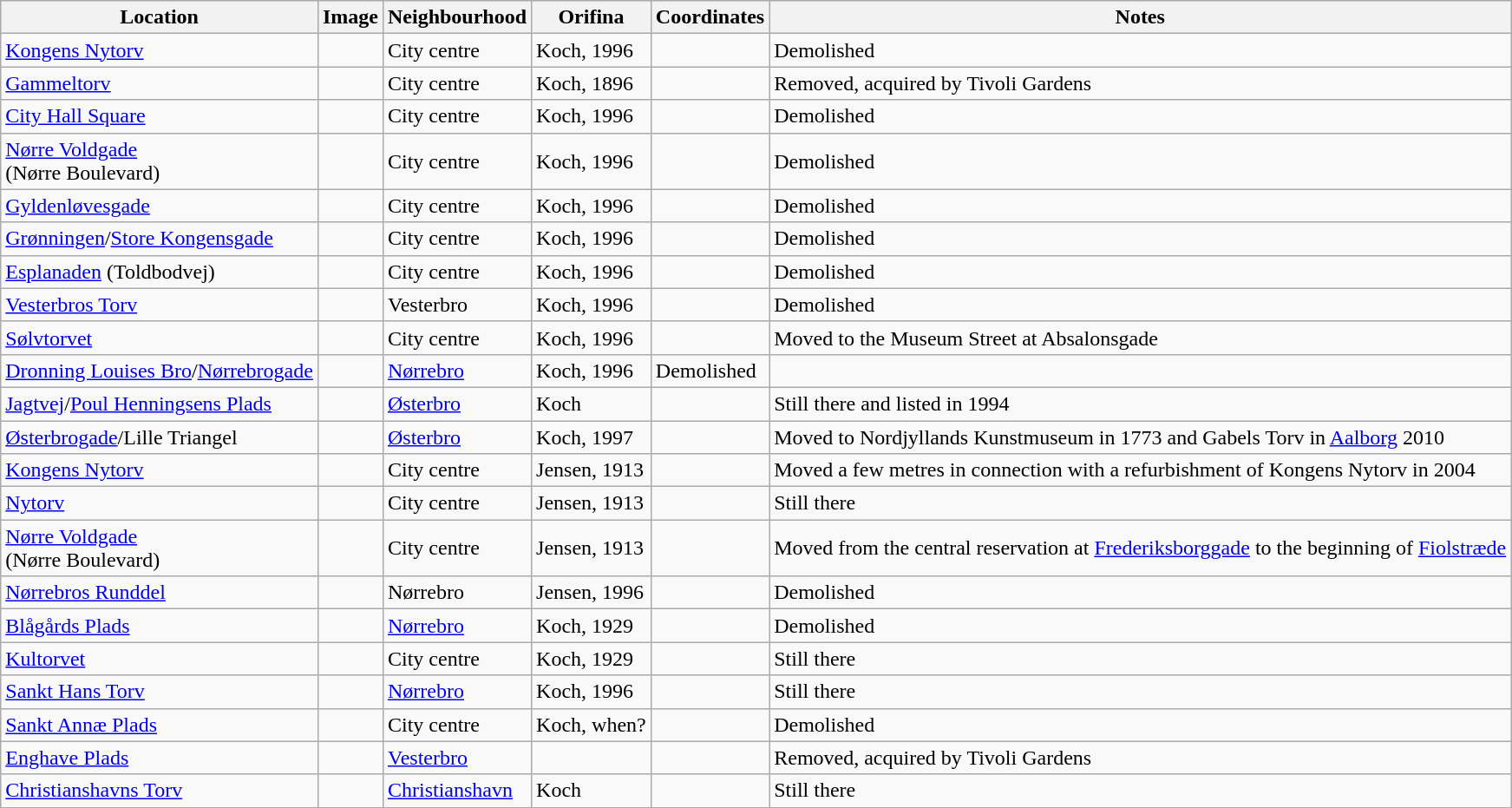<table class="wikitable sortable">
<tr>
<th>Location</th>
<th>Image</th>
<th>Neighbourhood</th>
<th>Orifina</th>
<th>Coordinates</th>
<th>Notes</th>
</tr>
<tr>
<td><a href='#'>Kongens Nytorv</a></td>
<td></td>
<td>City centre</td>
<td>Koch, 1996</td>
<td></td>
<td>Demolished</td>
</tr>
<tr>
<td><a href='#'>Gammeltorv</a></td>
<td></td>
<td>City centre</td>
<td>Koch, 1896</td>
<td></td>
<td>Removed, acquired by Tivoli Gardens</td>
</tr>
<tr>
<td><a href='#'>City Hall Square</a></td>
<td></td>
<td>City centre</td>
<td>Koch, 1996</td>
<td></td>
<td>Demolished</td>
</tr>
<tr>
<td><a href='#'>Nørre Voldgade</a> <br> (Nørre Boulevard)</td>
<td></td>
<td>City centre</td>
<td>Koch, 1996</td>
<td></td>
<td>Demolished</td>
</tr>
<tr>
<td><a href='#'>Gyldenløvesgade</a></td>
<td></td>
<td>City centre</td>
<td>Koch, 1996</td>
<td></td>
<td>Demolished</td>
</tr>
<tr>
<td><a href='#'>Grønningen</a>/<a href='#'>Store Kongensgade</a></td>
<td></td>
<td>City centre</td>
<td>Koch, 1996</td>
<td></td>
<td>Demolished</td>
</tr>
<tr>
<td><a href='#'>Esplanaden</a> (Toldbodvej)</td>
<td></td>
<td>City centre</td>
<td>Koch, 1996</td>
<td></td>
<td>Demolished</td>
</tr>
<tr>
<td><a href='#'>Vesterbros Torv</a></td>
<td></td>
<td>Vesterbro</td>
<td>Koch, 1996</td>
<td></td>
<td>Demolished</td>
</tr>
<tr>
<td><a href='#'>Sølvtorvet</a></td>
<td></td>
<td>City centre</td>
<td>Koch, 1996</td>
<td></td>
<td>Moved to the Museum Street at Absalonsgade</td>
</tr>
<tr>
<td><a href='#'>Dronning Louises Bro</a>/<a href='#'>Nørrebrogade</a></td>
<td></td>
<td><a href='#'>Nørrebro</a></td>
<td>Koch, 1996</td>
<td>Demolished</td>
</tr>
<tr>
<td><a href='#'>Jagtvej</a>/<a href='#'>Poul Henningsens Plads</a></td>
<td></td>
<td><a href='#'>Østerbro</a></td>
<td>Koch</td>
<td></td>
<td>Still there and listed in 1994</td>
</tr>
<tr>
<td><a href='#'>Østerbrogade</a>/Lille Triangel</td>
<td></td>
<td><a href='#'>Østerbro</a></td>
<td>Koch, 1997</td>
<td></td>
<td>Moved to Nordjyllands Kunstmuseum in 1773 and Gabels Torv in <a href='#'>Aalborg</a>  2010</td>
</tr>
<tr>
<td><a href='#'>Kongens Nytorv</a></td>
<td></td>
<td>City centre</td>
<td>Jensen, 1913</td>
<td></td>
<td>Moved a few metres in connection with a refurbishment of Kongens Nytorv in 2004</td>
</tr>
<tr>
<td><a href='#'>Nytorv</a></td>
<td></td>
<td>City centre</td>
<td>Jensen, 1913</td>
<td></td>
<td>Still there</td>
</tr>
<tr>
<td><a href='#'>Nørre Voldgade</a> <br> (Nørre Boulevard)</td>
<td></td>
<td>City centre</td>
<td>Jensen, 1913</td>
<td></td>
<td>Moved from the central reservation at <a href='#'>Frederiksborggade</a> to the beginning of <a href='#'>Fiolstræde</a></td>
</tr>
<tr>
<td><a href='#'>Nørrebros Runddel</a></td>
<td></td>
<td>Nørrebro</td>
<td>Jensen, 1996</td>
<td></td>
<td>Demolished</td>
</tr>
<tr>
<td><a href='#'>Blågårds Plads</a></td>
<td></td>
<td><a href='#'>Nørrebro</a></td>
<td>Koch, 1929</td>
<td></td>
<td>Demolished</td>
</tr>
<tr>
<td><a href='#'>Kultorvet</a></td>
<td></td>
<td>City centre</td>
<td>Koch, 1929</td>
<td></td>
<td>Still there</td>
</tr>
<tr>
<td><a href='#'>Sankt Hans Torv</a></td>
<td></td>
<td><a href='#'>Nørrebro</a></td>
<td>Koch, 1996</td>
<td></td>
<td>Still there</td>
</tr>
<tr>
<td><a href='#'>Sankt Annæ Plads</a></td>
<td></td>
<td>City centre</td>
<td>Koch, when?</td>
<td></td>
<td>Demolished</td>
</tr>
<tr>
<td><a href='#'>Enghave Plads</a></td>
<td></td>
<td><a href='#'>Vesterbro</a></td>
<td></td>
<td></td>
<td>Removed, acquired by Tivoli Gardens</td>
</tr>
<tr>
<td><a href='#'>Christianshavns Torv</a></td>
<td></td>
<td><a href='#'>Christianshavn</a></td>
<td>Koch</td>
<td></td>
<td>Still there</td>
</tr>
<tr>
</tr>
</table>
